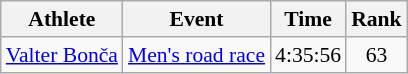<table class=wikitable style="font-size:90%">
<tr>
<th>Athlete</th>
<th>Event</th>
<th>Time</th>
<th>Rank</th>
</tr>
<tr align=center>
<td align=left><a href='#'>Valter Bonča</a></td>
<td align=left><a href='#'>Men's road race</a></td>
<td>4:35:56</td>
<td>63</td>
</tr>
</table>
